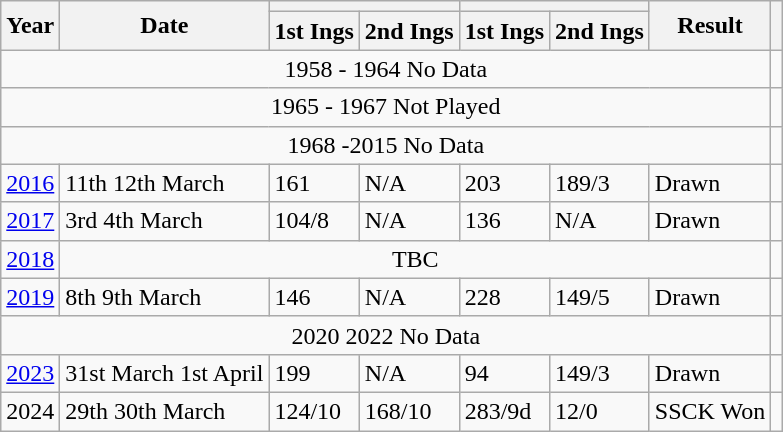<table class="wikitable">
<tr>
<th rowspan="2" style="text-align: middle;">Year</th>
<th rowspan="2" style="text-align: middle;">Date</th>
<th colspan="2" style="text-align: middle;"></th>
<th colspan="2" style="text-align: middle;"></th>
<th rowspan="2" style="text-align: middle;">Result</th>
<th rowspan="2" style="text-align: middle;"></th>
</tr>
<tr>
<th data-sort-type="number" style="text-align: middle;">1st Ings</th>
<th data-sort-type="number" style="text-align: middle;">2nd Ings</th>
<th data-sort-type="number" style="text-align: middle;">1st Ings</th>
<th data-sort-type="number" style="text-align: middle;">2nd Ings</th>
</tr>
<tr>
<td colspan="7" style="text-align: center;">1958 - 1964 No Data</td>
<td></td>
</tr>
<tr>
<td colspan="7" style="text-align: center;">1965 - 1967 Not Played</td>
<td></td>
</tr>
<tr>
<td colspan="7" style="text-align: center;">1968 -2015 No Data</td>
<td></td>
</tr>
<tr>
<td><a href='#'>2016</a></td>
<td>11th  12th March</td>
<td>161</td>
<td>N/A</td>
<td>203</td>
<td>189/3</td>
<td>Drawn</td>
<td></td>
</tr>
<tr>
<td><a href='#'>2017</a></td>
<td>3rd  4th March</td>
<td>104/8</td>
<td>N/A</td>
<td>136</td>
<td>N/A</td>
<td>Drawn</td>
<td></td>
</tr>
<tr>
<td><a href='#'>2018</a></td>
<td colspan="6" style="text-align: center;">TBC</td>
<td></td>
</tr>
<tr>
<td><a href='#'>2019</a></td>
<td>8th  9th March</td>
<td>146</td>
<td>N/A</td>
<td>228</td>
<td>149/5</td>
<td>Drawn</td>
<td></td>
</tr>
<tr>
<td colspan="7" style="text-align: center;">2020  2022 No Data</td>
<td></td>
</tr>
<tr>
<td><a href='#'>2023</a></td>
<td>31st March  1st April</td>
<td>199</td>
<td>N/A</td>
<td>94</td>
<td>149/3</td>
<td>Drawn</td>
<td></td>
</tr>
<tr>
<td>2024</td>
<td>29th  30th March</td>
<td>124/10</td>
<td>168/10</td>
<td>283/9d</td>
<td>12/0</td>
<td>SSCK Won</td>
<td></td>
</tr>
</table>
